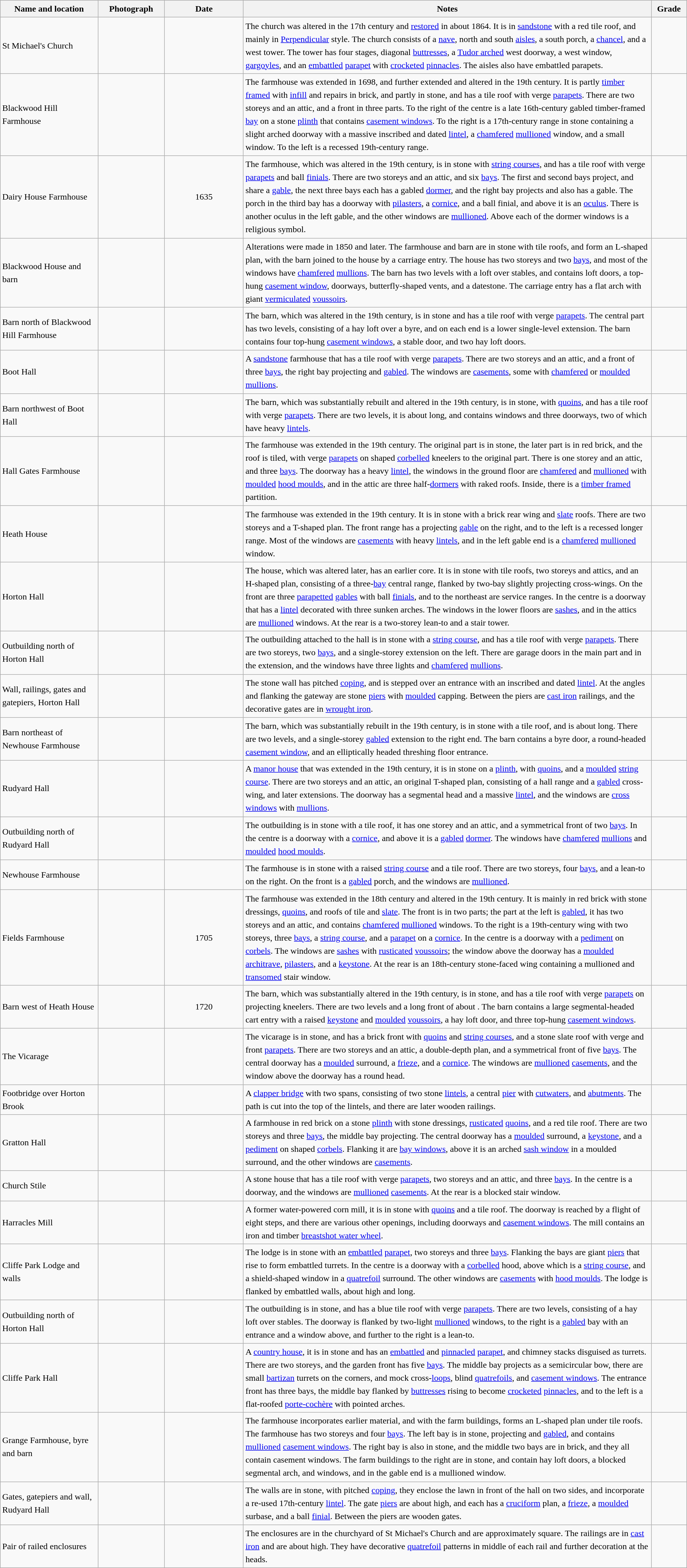<table class="wikitable sortable plainrowheaders" style="width:100%; border:0; text-align:left; line-height:150%;">
<tr>
<th scope="col"  style="width:150px">Name and location</th>
<th scope="col"  style="width:100px" class="unsortable">Photograph</th>
<th scope="col"  style="width:120px">Date</th>
<th scope="col"  style="width:650px" class="unsortable">Notes</th>
<th scope="col"  style="width:50px">Grade</th>
</tr>
<tr>
<td>St Michael's Church<br><small></small></td>
<td></td>
<td align="center"></td>
<td>The church was altered in the 17th century and <a href='#'>restored</a> in about 1864.  It is in <a href='#'>sandstone</a> with a red tile roof, and mainly in <a href='#'>Perpendicular</a> style.  The church consists of a <a href='#'>nave</a>, north and south <a href='#'>aisles</a>, a south porch, a <a href='#'>chancel</a>, and a west tower.  The tower has four stages, diagonal <a href='#'>buttresses</a>, a <a href='#'>Tudor arched</a> west doorway, a west window, <a href='#'>gargoyles</a>, and an <a href='#'>embattled</a> <a href='#'>parapet</a> with <a href='#'>crocketed</a> <a href='#'>pinnacles</a>.  The aisles also have embattled parapets.</td>
<td align="center" ></td>
</tr>
<tr>
<td>Blackwood Hill Farmhouse<br><small></small></td>
<td></td>
<td align="center"></td>
<td>The farmhouse was extended in 1698, and further extended and altered in the 19th century.  It is partly <a href='#'>timber framed</a> with <a href='#'>infill</a> and repairs in brick, and partly in stone, and has a tile roof with verge <a href='#'>parapets</a>.  There are two storeys and an attic, and a front in three parts.  To the right of the centre is a late 16th-century gabled timber-framed <a href='#'>bay</a> on a stone <a href='#'>plinth</a> that contains <a href='#'>casement windows</a>.  To the right is a 17th-century range in stone containing a slight arched doorway with a massive inscribed and dated <a href='#'>lintel</a>, a <a href='#'>chamfered</a> <a href='#'>mullioned</a> window, and a small window.  To the left is a recessed 19th-century range.</td>
<td align="center" ></td>
</tr>
<tr>
<td>Dairy House Farmhouse<br><small></small></td>
<td></td>
<td align="center">1635</td>
<td>The farmhouse, which was altered in the 19th century, is in stone with <a href='#'>string courses</a>, and has a tile roof with verge <a href='#'>parapets</a> and ball <a href='#'>finials</a>.  There are two storeys and an attic, and six <a href='#'>bays</a>.  The first and second bays project, and share a <a href='#'>gable</a>, the next three bays each has a gabled <a href='#'>dormer</a>, and the right bay projects and also has a gable.  The porch in the third bay has a doorway with <a href='#'>pilasters</a>, a <a href='#'>cornice</a>, and a ball finial, and above it is an <a href='#'>oculus</a>.  There is another oculus in the left gable, and the other windows are <a href='#'>mullioned</a>.  Above each of the dormer windows is a religious symbol.</td>
<td align="center" ></td>
</tr>
<tr>
<td>Blackwood House and barn<br><small></small></td>
<td></td>
<td align="center"></td>
<td>Alterations were made in 1850 and later.  The farmhouse and barn are in stone with tile roofs, and form an L-shaped plan, with the barn joined to the house by a carriage entry.  The house has two storeys and two <a href='#'>bays</a>, and most of the windows have <a href='#'>chamfered</a> <a href='#'>mullions</a>.  The barn has two levels with a loft over stables, and contains loft doors, a top-hung <a href='#'>casement window</a>, doorways, butterfly-shaped vents, and a datestone.  The carriage entry has a flat arch with giant <a href='#'>vermiculated</a> <a href='#'>voussoirs</a>.</td>
<td align="center" ></td>
</tr>
<tr>
<td>Barn north of Blackwood Hill Farmhouse<br><small></small></td>
<td></td>
<td align="center"></td>
<td>The barn, which was altered in the 19th century, is in stone and has a tile roof with verge <a href='#'>parapets</a>.  The central part has two levels, consisting of a hay loft over a byre, and on each end is a lower single-level extension.  The barn contains four top-hung <a href='#'>casement windows</a>, a stable door, and two hay loft doors.</td>
<td align="center" ></td>
</tr>
<tr>
<td>Boot Hall<br><small></small></td>
<td></td>
<td align="center"></td>
<td>A <a href='#'>sandstone</a> farmhouse that has a tile roof with verge <a href='#'>parapets</a>.  There are two storeys and an attic, and a front of three <a href='#'>bays</a>, the right bay projecting and <a href='#'>gabled</a>.  The windows are <a href='#'>casements</a>, some with <a href='#'>chamfered</a> or <a href='#'>moulded</a> <a href='#'>mullions</a>.</td>
<td align="center" ></td>
</tr>
<tr>
<td>Barn northwest of Boot Hall<br><small></small></td>
<td></td>
<td align="center"></td>
<td>The barn, which was substantially rebuilt and altered in the 19th century, is in stone, with <a href='#'>quoins</a>, and has a tile roof with verge <a href='#'>parapets</a>.  There are two levels, it is about  long, and contains windows and three doorways, two of which have heavy <a href='#'>lintels</a>.</td>
<td align="center" ></td>
</tr>
<tr>
<td>Hall Gates Farmhouse<br><small></small></td>
<td></td>
<td align="center"></td>
<td>The farmhouse was extended in the 19th century.  The original part is in stone, the later part is in red brick, and the roof is tiled, with verge <a href='#'>parapets</a> on shaped <a href='#'>corbelled</a> kneelers to the original part.  There is one storey and an attic, and three <a href='#'>bays</a>.  The doorway has a heavy <a href='#'>lintel</a>, the windows in the ground floor are <a href='#'>chamfered</a> and <a href='#'>mullioned</a> with <a href='#'>moulded</a> <a href='#'>hood moulds</a>, and in the attic are three half-<a href='#'>dormers</a> with raked roofs.  Inside, there is a <a href='#'>timber framed</a> partition.</td>
<td align="center" ></td>
</tr>
<tr>
<td>Heath House<br><small></small></td>
<td></td>
<td align="center"></td>
<td>The farmhouse was extended in the 19th century.  It is in stone with a brick rear wing and <a href='#'>slate</a> roofs.  There are two storeys and a T-shaped plan.  The front range has a projecting <a href='#'>gable</a> on the right, and to the left is a recessed longer range.  Most of the windows are <a href='#'>casements</a> with heavy <a href='#'>lintels</a>, and in the left gable end is a <a href='#'>chamfered</a> <a href='#'>mullioned</a> window.</td>
<td align="center" ></td>
</tr>
<tr>
<td>Horton Hall<br><small></small></td>
<td></td>
<td align="center"></td>
<td>The house, which was altered later, has an earlier core.  It is in stone with tile roofs, two storeys and attics, and an H-shaped plan, consisting of a three-<a href='#'>bay</a> central range, flanked by two-bay slightly projecting cross-wings.  On the front are three <a href='#'>parapetted</a> <a href='#'>gables</a> with ball <a href='#'>finials</a>, and to the northeast are service ranges.  In the centre is a doorway that has a <a href='#'>lintel</a> decorated with three sunken arches.  The windows in the lower floors are <a href='#'>sashes</a>, and in the attics are <a href='#'>mullioned</a> windows.  At the rear is a two-storey lean-to and a stair tower.</td>
<td align="center" ></td>
</tr>
<tr>
<td>Outbuilding north of Horton Hall<br><small></small></td>
<td></td>
<td align="center"></td>
<td>The outbuilding attached to the hall is in stone with a <a href='#'>string course</a>, and has a tile roof with verge <a href='#'>parapets</a>.  There are two storeys, two <a href='#'>bays</a>, and a single-storey extension on the left.  There are garage doors in the main part and in the extension, and the windows have three lights and <a href='#'>chamfered</a> <a href='#'>mullions</a>.</td>
<td align="center" ></td>
</tr>
<tr>
<td>Wall, railings, gates and gatepiers, Horton Hall<br><small></small></td>
<td></td>
<td align="center"></td>
<td>The stone wall has pitched <a href='#'>coping</a>, and is stepped over an entrance with an inscribed and dated <a href='#'>lintel</a>.  At the angles and flanking the gateway are stone <a href='#'>piers</a> with <a href='#'>moulded</a> capping.  Between the piers are <a href='#'>cast iron</a> railings, and the decorative gates are in <a href='#'>wrought iron</a>.</td>
<td align="center" ></td>
</tr>
<tr>
<td>Barn northeast of Newhouse Farmhouse<br><small></small></td>
<td></td>
<td align="center"></td>
<td>The barn, which was substantially rebuilt in the 19th century, is in stone with a tile roof, and is about  long.  There are two levels, and a single-storey <a href='#'>gabled</a> extension to the right end.  The barn contains a byre door, a round-headed <a href='#'>casement window</a>, and an elliptically headed threshing floor entrance.</td>
<td align="center" ></td>
</tr>
<tr>
<td>Rudyard Hall<br><small></small></td>
<td></td>
<td align="center"></td>
<td>A <a href='#'>manor house</a> that was extended in the 19th century, it is in stone on a <a href='#'>plinth</a>, with <a href='#'>quoins</a>, and a <a href='#'>moulded</a> <a href='#'>string course</a>.  There are two storeys and an attic, an original T-shaped plan, consisting of a hall range and a <a href='#'>gabled</a> cross-wing, and later extensions.  The doorway has a segmental head and a massive <a href='#'>lintel</a>, and the windows are <a href='#'>cross windows</a> with <a href='#'>mullions</a>.</td>
<td align="center" ></td>
</tr>
<tr>
<td>Outbuilding north of Rudyard Hall<br><small></small></td>
<td></td>
<td align="center"></td>
<td>The outbuilding is in stone with a tile roof, it has one storey and an attic, and a symmetrical front of two <a href='#'>bays</a>.  In the centre is a doorway with a <a href='#'>cornice</a>, and above it is a <a href='#'>gabled</a> <a href='#'>dormer</a>.  The windows have <a href='#'>chamfered</a> <a href='#'>mullions</a> and <a href='#'>moulded</a> <a href='#'>hood moulds</a>.</td>
<td align="center" ></td>
</tr>
<tr>
<td>Newhouse Farmhouse<br><small></small></td>
<td></td>
<td align="center"></td>
<td>The farmhouse is in stone with a raised <a href='#'>string course</a> and a tile roof.  There are two storeys, four <a href='#'>bays</a>, and a lean-to on the right.  On the front is a <a href='#'>gabled</a> porch, and the windows are <a href='#'>mullioned</a>.</td>
<td align="center" ></td>
</tr>
<tr>
<td>Fields Farmhouse<br><small></small></td>
<td></td>
<td align="center">1705</td>
<td>The farmhouse was extended in the 18th century and altered in the 19th century.  It is mainly in red brick with stone dressings, <a href='#'>quoins</a>, and roofs of tile and <a href='#'>slate</a>.  The front is in two parts; the part at the left is <a href='#'>gabled</a>, it has two storeys and an attic, and contains <a href='#'>chamfered</a> <a href='#'>mullioned</a> windows.  To the right is a 19th-century wing with two storeys, three <a href='#'>bays</a>, a <a href='#'>string course</a>, and a <a href='#'>parapet</a> on a <a href='#'>cornice</a>.  In the centre is a doorway with a <a href='#'>pediment</a> on <a href='#'>corbels</a>.  The windows are <a href='#'>sashes</a> with <a href='#'>rusticated</a> <a href='#'>voussoirs</a>; the window above the doorway has a <a href='#'>moulded</a> <a href='#'>architrave</a>, <a href='#'>pilasters</a>, and a <a href='#'>keystone</a>.  At the rear is an 18th-century stone-faced wing containing a mullioned and <a href='#'>transomed</a> stair window.</td>
<td align="center" ></td>
</tr>
<tr>
<td>Barn west of Heath House<br><small></small></td>
<td></td>
<td align="center">1720</td>
<td>The barn, which was substantially altered in the 19th century, is in stone, and has a tile roof with verge <a href='#'>parapets</a> on projecting kneelers.  There are two levels and a long front of about .    The barn contains a large segmental-headed cart entry with a raised <a href='#'>keystone</a> and <a href='#'>moulded</a> <a href='#'>voussoirs</a>, a hay loft door, and three top-hung <a href='#'>casement windows</a>.</td>
<td align="center" ></td>
</tr>
<tr>
<td>The Vicarage<br><small></small></td>
<td></td>
<td align="center"></td>
<td>The vicarage is in stone, and has a brick front with <a href='#'>quoins</a> and <a href='#'>string courses</a>, and a stone slate roof with verge and front <a href='#'>parapets</a>.  There are two storeys and an attic, a double-depth plan, and a symmetrical front of five <a href='#'>bays</a>.  The central doorway has a <a href='#'>moulded</a> surround, a <a href='#'>frieze</a>, and a <a href='#'>cornice</a>.  The windows are <a href='#'>mullioned</a> <a href='#'>casements</a>, and the window above the doorway has a round head.</td>
<td align="center" ></td>
</tr>
<tr>
<td>Footbridge over Horton Brook<br><small></small></td>
<td></td>
<td align="center"></td>
<td>A <a href='#'>clapper bridge</a> with two spans, consisting of two stone <a href='#'>lintels</a>, a central <a href='#'>pier</a> with <a href='#'>cutwaters</a>, and <a href='#'>abutments</a>.  The path is cut into the top of the lintels, and there are later wooden railings.</td>
<td align="center" ></td>
</tr>
<tr>
<td>Gratton Hall<br><small></small></td>
<td></td>
<td align="center"></td>
<td>A farmhouse in red brick on a stone <a href='#'>plinth</a> with stone dressings, <a href='#'>rusticated</a> <a href='#'>quoins</a>, and a red tile roof.  There are two storeys and three <a href='#'>bays</a>, the middle bay projecting.  The central doorway has a <a href='#'>moulded</a> surround, a <a href='#'>keystone</a>, and a <a href='#'>pediment</a> on shaped <a href='#'>corbels</a>.  Flanking it are <a href='#'>bay windows</a>, above it is an arched <a href='#'>sash window</a> in a moulded surround, and the other windows are <a href='#'>casements</a>.</td>
<td align="center" ></td>
</tr>
<tr>
<td>Church Stile<br><small></small></td>
<td></td>
<td align="center"></td>
<td>A stone house that has a tile roof with verge <a href='#'>parapets</a>, two storeys and an attic, and three <a href='#'>bays</a>.  In the centre is a doorway, and the windows are <a href='#'>mullioned</a> <a href='#'>casements</a>.  At the rear is a blocked stair window.</td>
<td align="center" ></td>
</tr>
<tr>
<td>Harracles Mill<br><small></small></td>
<td></td>
<td align="center"></td>
<td>A former water-powered corn mill, it is in stone with <a href='#'>quoins</a> and a tile roof.  The doorway is reached by a flight of eight steps, and there are various other openings, including doorways and <a href='#'>casement windows</a>.  The mill contains an iron and timber <a href='#'>breastshot water wheel</a>.</td>
<td align="center" ></td>
</tr>
<tr>
<td>Cliffe Park Lodge and walls<br><small></small></td>
<td></td>
<td align="center"></td>
<td>The lodge is in stone with an <a href='#'>embattled</a> <a href='#'>parapet</a>, two storeys and three <a href='#'>bays</a>.  Flanking the bays are giant <a href='#'>piers</a> that rise to form embattled turrets.  In the centre is a doorway with a <a href='#'>corbelled</a> hood, above which is a <a href='#'>string course</a>, and a shield-shaped window in a <a href='#'>quatrefoil</a> surround.  The other windows are <a href='#'>casements</a> with <a href='#'>hood moulds</a>.  The lodge is flanked by embattled walls, about  high and  long.</td>
<td align="center" ></td>
</tr>
<tr>
<td>Outbuilding north of Horton Hall<br><small></small></td>
<td></td>
<td align="center"></td>
<td>The outbuilding is in stone, and has a blue tile roof with verge <a href='#'>parapets</a>.  There are two levels, consisting of a hay loft over stables.  The doorway is flanked by two-light <a href='#'>mullioned</a> windows, to the right is a <a href='#'>gabled</a> bay with an entrance and a window above, and further to the right is a lean-to.</td>
<td align="center" ></td>
</tr>
<tr>
<td>Cliffe Park Hall<br><small></small></td>
<td></td>
<td align="center"></td>
<td>A <a href='#'>country house</a>, it is in stone and has an <a href='#'>embattled</a> and <a href='#'>pinnacled</a> <a href='#'>parapet</a>, and chimney stacks disguised as turrets.  There are two storeys, and the garden front has five <a href='#'>bays</a>.  The middle bay projects as a semicircular bow, there are small <a href='#'>bartizan</a> turrets on the corners, and mock cross-<a href='#'>loops</a>, blind <a href='#'>quatrefoils</a>, and <a href='#'>casement windows</a>.  The entrance front has three bays, the middle bay flanked by <a href='#'>buttresses</a> rising to become <a href='#'>crocketed</a> <a href='#'>pinnacles</a>, and to the left is a flat-roofed <a href='#'>porte-cochère</a> with pointed arches.</td>
<td align="center" ></td>
</tr>
<tr>
<td>Grange Farmhouse, byre and barn<br><small></small></td>
<td></td>
<td align="center"></td>
<td>The farmhouse incorporates earlier material, and with the farm buildings, forms an L-shaped plan under tile roofs.  The farmhouse has two storeys and four <a href='#'>bays</a>.  The left bay is in stone, projecting and <a href='#'>gabled</a>, and contains <a href='#'>mullioned</a> <a href='#'>casement windows</a>.  The right bay is also in stone, and the middle two bays are in brick, and they all contain casement windows.  The farm buildings to the right are in stone, and contain hay loft doors, a blocked segmental arch, and windows, and in the gable end is a mullioned window.</td>
<td align="center" ></td>
</tr>
<tr>
<td>Gates, gatepiers and wall, Rudyard Hall<br><small></small></td>
<td></td>
<td align="center"></td>
<td>The walls are in stone, with pitched <a href='#'>coping</a>, they enclose the lawn in front of the hall on two sides, and incorporate a re-used 17th-century <a href='#'>lintel</a>.  The gate <a href='#'>piers</a> are about  high, and each has a <a href='#'>cruciform</a> plan, a <a href='#'>frieze</a>, a <a href='#'>moulded</a> surbase, and a ball <a href='#'>finial</a>.  Between the piers are wooden gates.</td>
<td align="center" ></td>
</tr>
<tr>
<td>Pair of railed enclosures<br><small></small></td>
<td></td>
<td align="center"></td>
<td>The enclosures are in the churchyard of St Michael's Church and are approximately square.  The railings are in <a href='#'>cast iron</a> and are about  high.  They have decorative <a href='#'>quatrefoil</a> patterns in middle of each rail and further decoration at the heads.</td>
<td align="center" ></td>
</tr>
<tr>
</tr>
</table>
